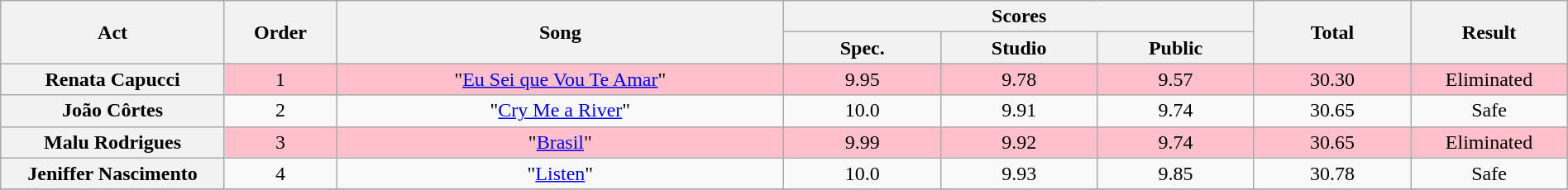<table class="wikitable plainrowheaders" style="text-align:center; width:100%;">
<tr>
<th scope="col" rowspan=2 width="10.0%">Act</th>
<th scope="col" rowspan=2 width="05.0%">Order</th>
<th scope="col" rowspan=2 width="20.0%">Song</th>
<th scope="col" colspan=3 width="20.0%">Scores</th>
<th scope="col" rowspan=2 width="07.0%">Total</th>
<th scope="col" rowspan=2 width="07.0%">Result</th>
</tr>
<tr>
<th scope="col" width="07.0%">Spec.</th>
<th scope="col" width="07.0%">Studio</th>
<th scope="col" width="07.0%">Public</th>
</tr>
<tr bgcolor=FFC0CB>
<th scope="row">Renata Capucci</th>
<td>1</td>
<td>"<a href='#'>Eu Sei que Vou Te Amar</a>"</td>
<td>9.95 </td>
<td>9.78</td>
<td>9.57</td>
<td>30.30</td>
<td>Eliminated</td>
</tr>
<tr>
<th scope="row">João Côrtes</th>
<td>2</td>
<td>"<a href='#'>Cry Me a River</a>"</td>
<td>10.0 </td>
<td>9.91</td>
<td>9.74</td>
<td>30.65</td>
<td>Safe</td>
</tr>
<tr bgcolor=FFC0CB>
<th scope="row">Malu Rodrigues</th>
<td>3</td>
<td>"<a href='#'>Brasil</a>"</td>
<td>9.99 </td>
<td>9.92</td>
<td>9.74</td>
<td>30.65</td>
<td>Eliminated</td>
</tr>
<tr>
<th scope="row">Jeniffer Nascimento</th>
<td>4</td>
<td>"<a href='#'>Listen</a>"</td>
<td>10.0 </td>
<td>9.93</td>
<td>9.85</td>
<td>30.78</td>
<td>Safe</td>
</tr>
<tr>
</tr>
</table>
